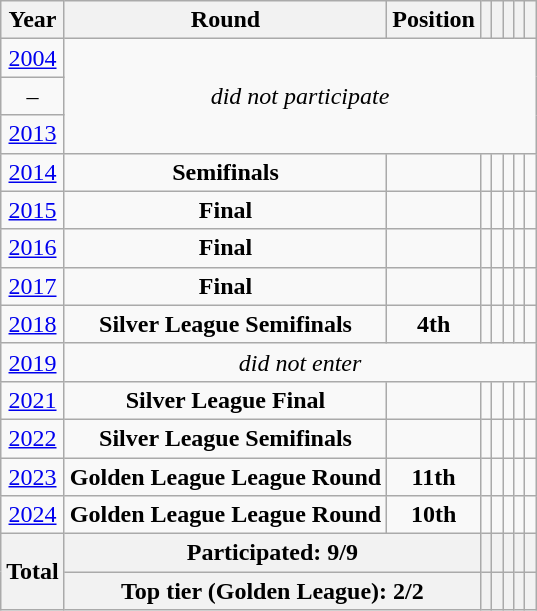<table class="wikitable" style="text-align:center">
<tr>
<th>Year</th>
<th>Round</th>
<th>Position</th>
<th></th>
<th></th>
<th></th>
<th></th>
<th></th>
</tr>
<tr>
<td> <a href='#'>2004</a></td>
<td colspan="7" rowspan="3"><em>did not participate</em></td>
</tr>
<tr>
<td>–</td>
</tr>
<tr>
<td> <a href='#'>2013</a></td>
</tr>
<tr>
<td> <a href='#'>2014</a></td>
<td><strong>Semifinals</strong></td>
<td></td>
<td></td>
<td></td>
<td></td>
<td></td>
<td></td>
</tr>
<tr>
<td> <a href='#'>2015</a></td>
<td><strong>Final</strong></td>
<td></td>
<td></td>
<td></td>
<td></td>
<td></td>
<td></td>
</tr>
<tr>
<td> <a href='#'>2016</a></td>
<td><strong>Final</strong></td>
<td></td>
<td></td>
<td></td>
<td></td>
<td></td>
<td></td>
</tr>
<tr>
<td> <a href='#'>2017</a></td>
<td><strong>Final</strong></td>
<td></td>
<td></td>
<td></td>
<td></td>
<td></td>
<td></td>
</tr>
<tr>
<td> <a href='#'>2018</a></td>
<td><strong>Silver League Semifinals</strong></td>
<td><strong>4th</strong></td>
<td></td>
<td></td>
<td></td>
<td></td>
<td></td>
</tr>
<tr>
<td> <a href='#'>2019</a></td>
<td colspan="7"><em>did not enter</em></td>
</tr>
<tr>
<td> <a href='#'>2021</a></td>
<td><strong>Silver League Final</strong></td>
<td></td>
<td></td>
<td></td>
<td></td>
<td></td>
<td></td>
</tr>
<tr>
<td> <a href='#'>2022</a></td>
<td><strong>Silver League Semifinals</strong></td>
<td></td>
<td></td>
<td></td>
<td></td>
<td></td>
<td></td>
</tr>
<tr>
<td> <a href='#'>2023</a></td>
<td><strong>Golden League League Round</strong></td>
<td><strong>11th</strong></td>
<td></td>
<td></td>
<td></td>
<td></td>
<td></td>
</tr>
<tr>
<td> <a href='#'>2024</a></td>
<td><strong>Golden League League Round</strong></td>
<td><strong>10th</strong></td>
<td></td>
<td></td>
<td></td>
<td></td>
<td></td>
</tr>
<tr>
<th rowspan=2>Total</th>
<th colspan=2>Participated: 9/9</th>
<th></th>
<th></th>
<th></th>
<th></th>
<th></th>
</tr>
<tr>
<th colspan=2>Top tier (Golden League): 2/2</th>
<th></th>
<th></th>
<th></th>
<th></th>
<th></th>
</tr>
</table>
